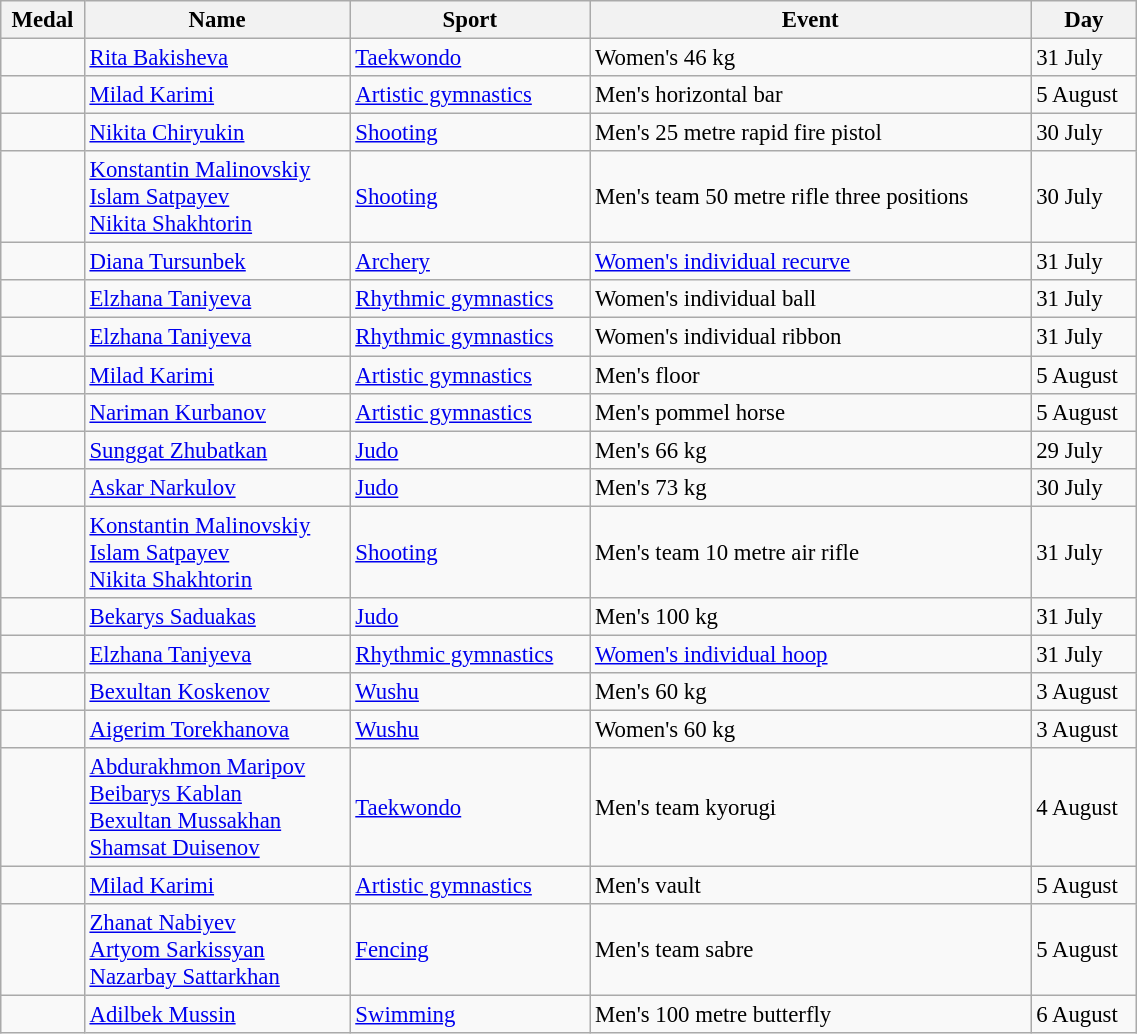<table class="wikitable sortable" style="font-size: 95%; width:60%">
<tr>
<th>Medal</th>
<th>Name</th>
<th>Sport</th>
<th>Event</th>
<th>Day</th>
</tr>
<tr>
<td></td>
<td><a href='#'>Rita Bakisheva</a></td>
<td><a href='#'>Taekwondo</a></td>
<td>Women's 46 kg</td>
<td>31 July</td>
</tr>
<tr>
<td></td>
<td><a href='#'>Milad Karimi</a></td>
<td><a href='#'>Artistic gymnastics</a></td>
<td>Men's horizontal bar</td>
<td>5 August</td>
</tr>
<tr>
<td></td>
<td><a href='#'>Nikita Chiryukin</a></td>
<td><a href='#'>Shooting</a></td>
<td>Men's 25 metre rapid fire pistol</td>
<td>30 July</td>
</tr>
<tr>
<td></td>
<td><a href='#'>Konstantin Malinovskiy</a><br><a href='#'>Islam Satpayev</a><br><a href='#'>Nikita Shakhtorin</a></td>
<td><a href='#'>Shooting</a></td>
<td>Men's team 50 metre rifle three positions</td>
<td>30 July</td>
</tr>
<tr>
<td></td>
<td><a href='#'>Diana Tursunbek</a></td>
<td><a href='#'>Archery</a></td>
<td><a href='#'>Women's individual recurve</a></td>
<td>31 July</td>
</tr>
<tr>
<td></td>
<td><a href='#'>Elzhana Taniyeva</a></td>
<td><a href='#'>Rhythmic gymnastics</a></td>
<td>Women's individual ball</td>
<td>31 July</td>
</tr>
<tr>
<td></td>
<td><a href='#'>Elzhana Taniyeva</a></td>
<td><a href='#'>Rhythmic gymnastics</a></td>
<td>Women's individual ribbon</td>
<td>31 July</td>
</tr>
<tr>
<td></td>
<td><a href='#'>Milad Karimi</a></td>
<td><a href='#'>Artistic gymnastics</a></td>
<td>Men's floor</td>
<td>5 August</td>
</tr>
<tr>
<td></td>
<td><a href='#'>Nariman Kurbanov</a></td>
<td><a href='#'>Artistic gymnastics</a></td>
<td>Men's pommel horse</td>
<td>5 August</td>
</tr>
<tr>
<td></td>
<td><a href='#'>Sunggat Zhubatkan</a></td>
<td><a href='#'>Judo</a></td>
<td>Men's 66 kg</td>
<td>29 July</td>
</tr>
<tr>
<td></td>
<td><a href='#'>Askar Narkulov</a></td>
<td><a href='#'>Judo</a></td>
<td>Men's 73 kg</td>
<td>30 July</td>
</tr>
<tr>
<td></td>
<td><a href='#'>Konstantin Malinovskiy</a><br><a href='#'>Islam Satpayev</a><br><a href='#'>Nikita Shakhtorin</a></td>
<td><a href='#'>Shooting</a></td>
<td>Men's team 10 metre air rifle</td>
<td>31 July</td>
</tr>
<tr>
<td></td>
<td><a href='#'>Bekarys Saduakas</a></td>
<td><a href='#'>Judo</a></td>
<td>Men's 100 kg</td>
<td>31 July</td>
</tr>
<tr>
<td></td>
<td><a href='#'>Elzhana Taniyeva</a></td>
<td><a href='#'>Rhythmic gymnastics</a></td>
<td><a href='#'>Women's individual hoop</a></td>
<td>31 July</td>
</tr>
<tr>
<td></td>
<td><a href='#'>Bexultan Koskenov</a></td>
<td><a href='#'>Wushu</a></td>
<td>Men's 60 kg</td>
<td>3 August</td>
</tr>
<tr>
<td></td>
<td><a href='#'>Aigerim Torekhanova</a></td>
<td><a href='#'>Wushu</a></td>
<td>Women's 60 kg</td>
<td>3 August</td>
</tr>
<tr>
<td></td>
<td><a href='#'>Abdurakhmon Maripov</a><br><a href='#'>Beibarys Kablan</a><br><a href='#'>Bexultan Mussakhan</a><br><a href='#'>Shamsat Duisenov</a></td>
<td><a href='#'>Taekwondo</a></td>
<td>Men's team kyorugi</td>
<td>4 August</td>
</tr>
<tr>
<td></td>
<td><a href='#'>Milad Karimi</a></td>
<td><a href='#'>Artistic gymnastics</a></td>
<td>Men's vault</td>
<td>5 August</td>
</tr>
<tr>
<td></td>
<td><a href='#'>Zhanat Nabiyev</a><br><a href='#'>Artyom Sarkissyan</a><br><a href='#'>Nazarbay Sattarkhan</a></td>
<td><a href='#'>Fencing</a></td>
<td>Men's team sabre</td>
<td>5 August</td>
</tr>
<tr>
<td></td>
<td><a href='#'>Adilbek Mussin</a></td>
<td><a href='#'>Swimming</a></td>
<td>Men's 100 metre butterfly</td>
<td>6 August</td>
</tr>
</table>
